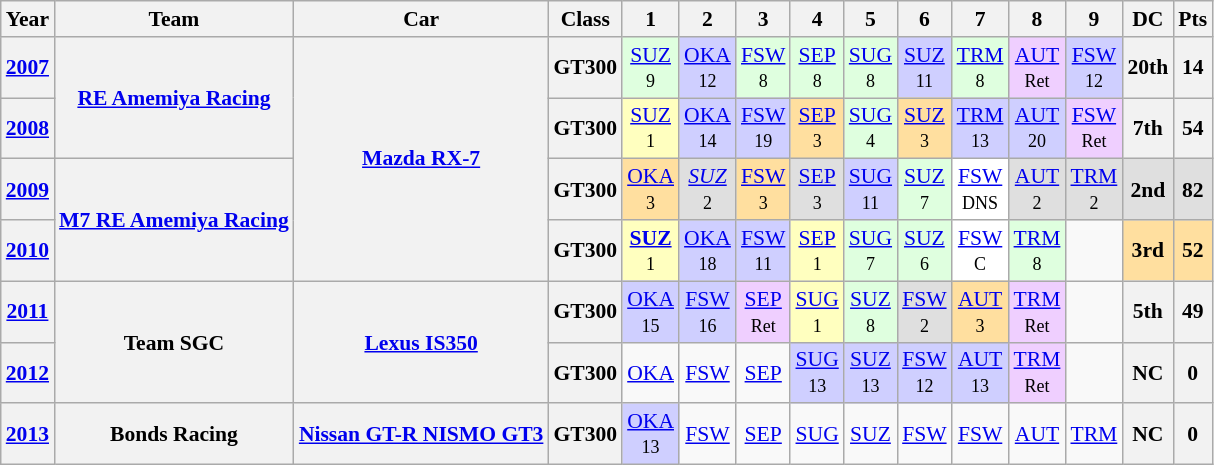<table class="wikitable" style="text-align:center; font-size:90%">
<tr>
<th>Year</th>
<th>Team</th>
<th>Car</th>
<th>Class</th>
<th>1</th>
<th>2</th>
<th>3</th>
<th>4</th>
<th>5</th>
<th>6</th>
<th>7</th>
<th>8</th>
<th>9</th>
<th>DC</th>
<th>Pts</th>
</tr>
<tr>
<th><a href='#'>2007</a></th>
<th rowspan="2"><a href='#'>RE Amemiya Racing</a></th>
<th rowspan="4"><a href='#'>Mazda RX-7</a></th>
<th>GT300</th>
<td bgcolor="#DFFFDF"><a href='#'>SUZ</a><br><small>9</small></td>
<td bgcolor="#CFCFFF"><a href='#'>OKA</a><br><small>12</small></td>
<td bgcolor="#DFFFDF"><a href='#'>FSW</a><br><small>8</small></td>
<td bgcolor="#DFFFDF"><a href='#'>SEP</a><br><small>8</small></td>
<td bgcolor="#DFFFDF"><a href='#'>SUG</a><br><small>8</small></td>
<td bgcolor="#CFCFFF"><a href='#'>SUZ</a><br><small>11</small></td>
<td bgcolor="#DFFFDF"><a href='#'>TRM</a><br><small>8</small></td>
<td bgcolor="#EFCFFF"><a href='#'>AUT</a><br><small>Ret</small></td>
<td bgcolor="#CFCFFF"><a href='#'>FSW</a><br><small>12</small></td>
<th>20th</th>
<th>14</th>
</tr>
<tr>
<th><a href='#'>2008</a></th>
<th>GT300</th>
<td bgcolor="#FFFFBF"><a href='#'>SUZ</a><br><small>1</small></td>
<td bgcolor="#CFCFFF"><a href='#'>OKA</a><br><small>14</small></td>
<td bgcolor="#CFCFFF"><a href='#'>FSW</a><br><small>19</small></td>
<td bgcolor="#FFDF9F"><a href='#'>SEP</a><br><small>3</small></td>
<td bgcolor="#DFFFDF"><a href='#'>SUG</a><br><small>4</small></td>
<td bgcolor="#FFDF9F"><a href='#'>SUZ</a><br><small>3</small></td>
<td bgcolor="#CFCFFF"><a href='#'>TRM</a><br><small>13</small></td>
<td bgcolor="#CFCFFF"><a href='#'>AUT</a><br><small>20</small></td>
<td bgcolor="#EFCFFF"><a href='#'>FSW</a><br><small>Ret</small></td>
<th>7th</th>
<th>54</th>
</tr>
<tr>
<th><a href='#'>2009</a></th>
<th rowspan="2"><a href='#'>M7 RE Amemiya Racing</a></th>
<th>GT300</th>
<td bgcolor="#FFDF9F"><a href='#'>OKA</a><br><small>3</small></td>
<td bgcolor="#DFDFDF"><em><a href='#'>SUZ</a></em><br><small>2</small></td>
<td bgcolor="#FFDF9F"><a href='#'>FSW</a><br><small>3</small></td>
<td bgcolor="#DFDFDF"><a href='#'>SEP</a><br><small>3</small></td>
<td bgcolor="#CFCFFF"><a href='#'>SUG</a><br><small>11</small></td>
<td bgcolor="#DFFFDF"><a href='#'>SUZ</a><br><small>7</small></td>
<td bgcolor="#FFFFFF"><a href='#'>FSW</a><br><small>DNS</small></td>
<td bgcolor="#DFDFDF"><a href='#'>AUT</a><br><small>2</small></td>
<td bgcolor="#DFDFDF"><a href='#'>TRM</a><br><small>2</small></td>
<td bgcolor="#DFDFDF"><strong>2nd</strong></td>
<td bgcolor="#DFDFDF"><strong>82</strong></td>
</tr>
<tr>
<th><a href='#'>2010</a></th>
<th>GT300</th>
<td bgcolor="#FFFFBF"><strong><a href='#'>SUZ</a></strong><br><small>1</small></td>
<td bgcolor="#CFCFFF"><a href='#'>OKA</a><br><small>18</small></td>
<td bgcolor="#CFCFFF"><a href='#'>FSW</a><br><small>11</small></td>
<td bgcolor="#FFFFBF"><a href='#'>SEP</a><br><small>1</small></td>
<td bgcolor="#DFFFDF"><a href='#'>SUG</a><br><small>7</small></td>
<td bgcolor="#DFFFDF"><a href='#'>SUZ</a><br><small>6</small></td>
<td bgcolor="#FFFFFF"><a href='#'>FSW</a><br><small>C</small></td>
<td bgcolor="#DFFFDF"><a href='#'>TRM</a><br><small>8</small></td>
<td></td>
<td bgcolor="#FFDF9F"><strong>3rd</strong></td>
<td bgcolor="#FFDF9F"><strong>52</strong></td>
</tr>
<tr>
<th><a href='#'>2011</a></th>
<th rowspan="2">Team SGC</th>
<th rowspan="2"><a href='#'>Lexus IS350</a></th>
<th>GT300</th>
<td bgcolor="#CFCFFF"><a href='#'>OKA</a><br><small>15</small></td>
<td bgcolor="#CFCFFF"><a href='#'>FSW</a><br><small>16</small></td>
<td bgcolor="#EFCFFF"><a href='#'>SEP</a><br><small>Ret</small></td>
<td bgcolor="#FFFFBF"><a href='#'>SUG</a><br><small>1</small></td>
<td bgcolor="#DFFFDF"><a href='#'>SUZ</a><br><small>8</small></td>
<td bgcolor="#DFDFDF"><a href='#'>FSW</a><br><small>2</small></td>
<td bgcolor="#FFDF9F"><a href='#'>AUT</a><br><small>3</small></td>
<td bgcolor="#EFCFFF"><a href='#'>TRM</a><br><small>Ret</small></td>
<td></td>
<th>5th</th>
<th>49</th>
</tr>
<tr>
<th><a href='#'>2012</a></th>
<th>GT300</th>
<td><a href='#'>OKA</a></td>
<td><a href='#'>FSW</a></td>
<td><a href='#'>SEP</a></td>
<td bgcolor="#CFCFFF"><a href='#'>SUG</a><br><small>13</small></td>
<td bgcolor="#CFCFFF"><a href='#'>SUZ</a><br><small>13</small></td>
<td bgcolor="#CFCFFF"><a href='#'>FSW</a><br><small>12</small></td>
<td bgcolor="#CFCFFF"><a href='#'>AUT</a><br><small>13</small></td>
<td bgcolor="#EFCFFF"><a href='#'>TRM</a><br><small>Ret</small></td>
<td></td>
<th>NC</th>
<th>0</th>
</tr>
<tr>
<th><a href='#'>2013</a></th>
<th>Bonds Racing</th>
<th><a href='#'>Nissan GT-R NISMO GT3</a></th>
<th>GT300</th>
<td bgcolor="#CFCFFF"><a href='#'>OKA</a><br><small>13</small></td>
<td><a href='#'>FSW</a></td>
<td><a href='#'>SEP</a></td>
<td><a href='#'>SUG</a></td>
<td><a href='#'>SUZ</a></td>
<td><a href='#'>FSW</a></td>
<td><a href='#'>FSW</a></td>
<td><a href='#'>AUT</a></td>
<td><a href='#'>TRM</a></td>
<th>NC</th>
<th>0</th>
</tr>
</table>
